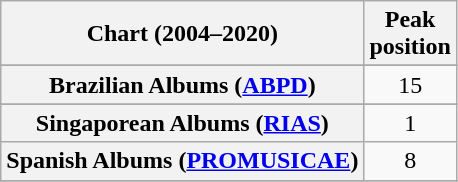<table class="wikitable sortable plainrowheaders" style="text-align:center">
<tr>
<th scope="col">Chart (2004–2020)</th>
<th scope="col">Peak<br>position</th>
</tr>
<tr>
</tr>
<tr>
</tr>
<tr>
</tr>
<tr>
</tr>
<tr>
<th scope="row">Brazilian Albums (<a href='#'>ABPD</a>)</th>
<td>15</td>
</tr>
<tr>
</tr>
<tr>
</tr>
<tr>
</tr>
<tr>
</tr>
<tr>
</tr>
<tr>
</tr>
<tr>
</tr>
<tr>
</tr>
<tr>
</tr>
<tr>
</tr>
<tr>
</tr>
<tr>
</tr>
<tr>
</tr>
<tr>
<th scope="row">Singaporean Albums (<a href='#'>RIAS</a>)</th>
<td>1</td>
</tr>
<tr>
<th scope="row">Spanish Albums (<a href='#'>PROMUSICAE</a>)</th>
<td>8</td>
</tr>
<tr>
</tr>
<tr>
</tr>
<tr>
</tr>
<tr>
</tr>
<tr>
</tr>
</table>
